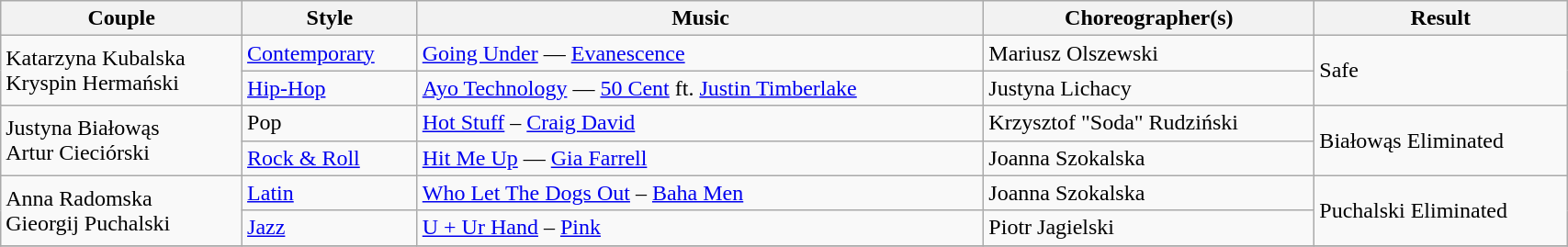<table class="wikitable" width="90%">
<tr>
<th>Couple</th>
<th>Style</th>
<th>Music</th>
<th>Choreographer(s)</th>
<th>Result</th>
</tr>
<tr>
<td rowspan="2">Katarzyna Kubalska<br>Kryspin Hermański</td>
<td><a href='#'>Contemporary</a></td>
<td><a href='#'>Going Under</a> — <a href='#'>Evanescence</a></td>
<td>Mariusz Olszewski</td>
<td rowspan="2">Safe</td>
</tr>
<tr>
<td><a href='#'>Hip-Hop</a></td>
<td><a href='#'>Ayo Technology</a> — <a href='#'>50 Cent</a> ft. <a href='#'>Justin Timberlake</a></td>
<td>Justyna Lichacy</td>
</tr>
<tr>
<td rowspan="2">Justyna Białowąs<br>Artur Cieciórski</td>
<td>Pop</td>
<td><a href='#'>Hot Stuff</a> – <a href='#'>Craig David</a></td>
<td>Krzysztof "Soda" Rudziński</td>
<td rowspan="2">Białowąs Eliminated</td>
</tr>
<tr>
<td><a href='#'>Rock & Roll</a></td>
<td><a href='#'>Hit Me Up</a> — <a href='#'>Gia Farrell</a></td>
<td>Joanna Szokalska</td>
</tr>
<tr>
<td rowspan="2">Anna Radomska<br>Gieorgij Puchalski</td>
<td><a href='#'>Latin</a></td>
<td><a href='#'>Who Let The Dogs Out</a> – <a href='#'>Baha Men</a></td>
<td>Joanna Szokalska</td>
<td rowspan="2">Puchalski Eliminated</td>
</tr>
<tr>
<td><a href='#'>Jazz</a></td>
<td><a href='#'>U + Ur Hand</a> – <a href='#'>Pink</a></td>
<td>Piotr Jagielski</td>
</tr>
<tr>
</tr>
</table>
